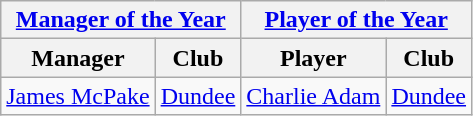<table class="wikitable">
<tr>
<th colspan="2"><a href='#'>Manager of the Year</a></th>
<th colspan="2"><a href='#'>Player of the Year</a></th>
</tr>
<tr>
<th>Manager</th>
<th>Club</th>
<th>Player</th>
<th>Club</th>
</tr>
<tr>
<td> <a href='#'>James McPake</a></td>
<td><a href='#'>Dundee</a></td>
<td> <a href='#'>Charlie Adam</a></td>
<td><a href='#'>Dundee</a></td>
</tr>
</table>
